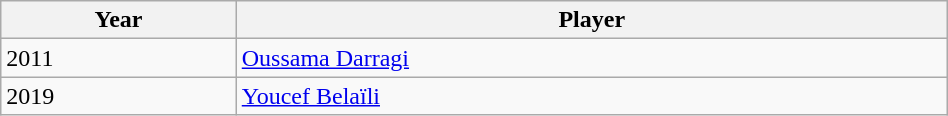<table class="wikitable" style="width: 50%;">
<tr>
<th>Year</th>
<th>Player</th>
</tr>
<tr>
<td>2011</td>
<td> <a href='#'>Oussama Darragi</a></td>
</tr>
<tr>
<td>2019</td>
<td> <a href='#'>Youcef Belaïli</a></td>
</tr>
</table>
